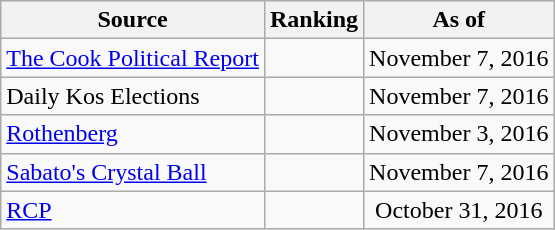<table class="wikitable" style="text-align:center">
<tr>
<th>Source</th>
<th>Ranking</th>
<th>As of</th>
</tr>
<tr>
<td align=left><a href='#'>The Cook Political Report</a></td>
<td></td>
<td>November 7, 2016</td>
</tr>
<tr>
<td align=left>Daily Kos Elections</td>
<td></td>
<td>November 7, 2016</td>
</tr>
<tr>
<td align=left><a href='#'>Rothenberg</a></td>
<td></td>
<td>November 3, 2016</td>
</tr>
<tr>
<td align=left><a href='#'>Sabato's Crystal Ball</a></td>
<td></td>
<td>November 7, 2016</td>
</tr>
<tr>
<td align="left"><a href='#'>RCP</a></td>
<td></td>
<td>October 31, 2016</td>
</tr>
</table>
